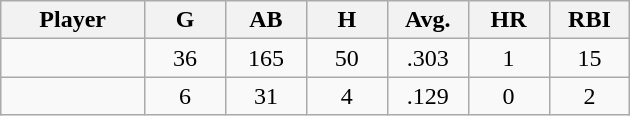<table class="wikitable sortable">
<tr>
<th bgcolor="#DDDDFF" width="16%">Player</th>
<th bgcolor="#DDDDFF" width="9%">G</th>
<th bgcolor="#DDDDFF" width="9%">AB</th>
<th bgcolor="#DDDDFF" width="9%">H</th>
<th bgcolor="#DDDDFF" width="9%">Avg.</th>
<th bgcolor="#DDDDFF" width="9%">HR</th>
<th bgcolor="#DDDDFF" width="9%">RBI</th>
</tr>
<tr align="center">
<td></td>
<td>36</td>
<td>165</td>
<td>50</td>
<td>.303</td>
<td>1</td>
<td>15</td>
</tr>
<tr align="center">
<td></td>
<td>6</td>
<td>31</td>
<td>4</td>
<td>.129</td>
<td>0</td>
<td>2</td>
</tr>
</table>
